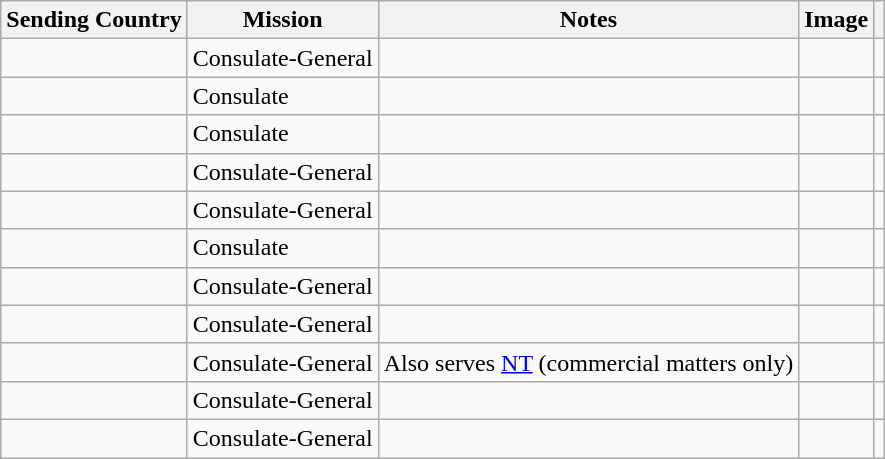<table class="wikitable sortable">
<tr>
<th scope="col">Sending Country</th>
<th scope="col">Mission</th>
<th class="unsortable" scope="col">Notes</th>
<th>Image</th>
<th class="unsortable" scope="col"></th>
</tr>
<tr>
<td></td>
<td>Consulate-General</td>
<td></td>
<td></td>
<td></td>
</tr>
<tr>
<td></td>
<td>Consulate</td>
<td></td>
<td></td>
<td></td>
</tr>
<tr>
<td></td>
<td>Consulate</td>
<td></td>
<td></td>
<td></td>
</tr>
<tr>
<td></td>
<td>Consulate-General</td>
<td></td>
<td></td>
<td></td>
</tr>
<tr>
<td></td>
<td>Consulate-General</td>
<td></td>
<td></td>
<td></td>
</tr>
<tr>
<td></td>
<td>Consulate</td>
<td></td>
<td></td>
<td></td>
</tr>
<tr>
<td></td>
<td>Consulate-General</td>
<td></td>
<td></td>
<td></td>
</tr>
<tr>
<td></td>
<td>Consulate-General</td>
<td></td>
<td></td>
<td></td>
</tr>
<tr>
<td></td>
<td>Consulate-General</td>
<td>Also serves  <a href='#'>NT</a> (commercial matters only)</td>
<td></td>
<td></td>
</tr>
<tr>
<td></td>
<td>Consulate-General</td>
<td></td>
<td></td>
<td></td>
</tr>
<tr>
<td></td>
<td>Consulate-General</td>
<td></td>
<td></td>
<td></td>
</tr>
</table>
